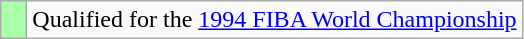<table class="wikitable">
<tr>
<td width=10px bgcolor="#aaffaa"></td>
<td>Qualified for the <a href='#'>1994 FIBA World Championship</a></td>
</tr>
</table>
